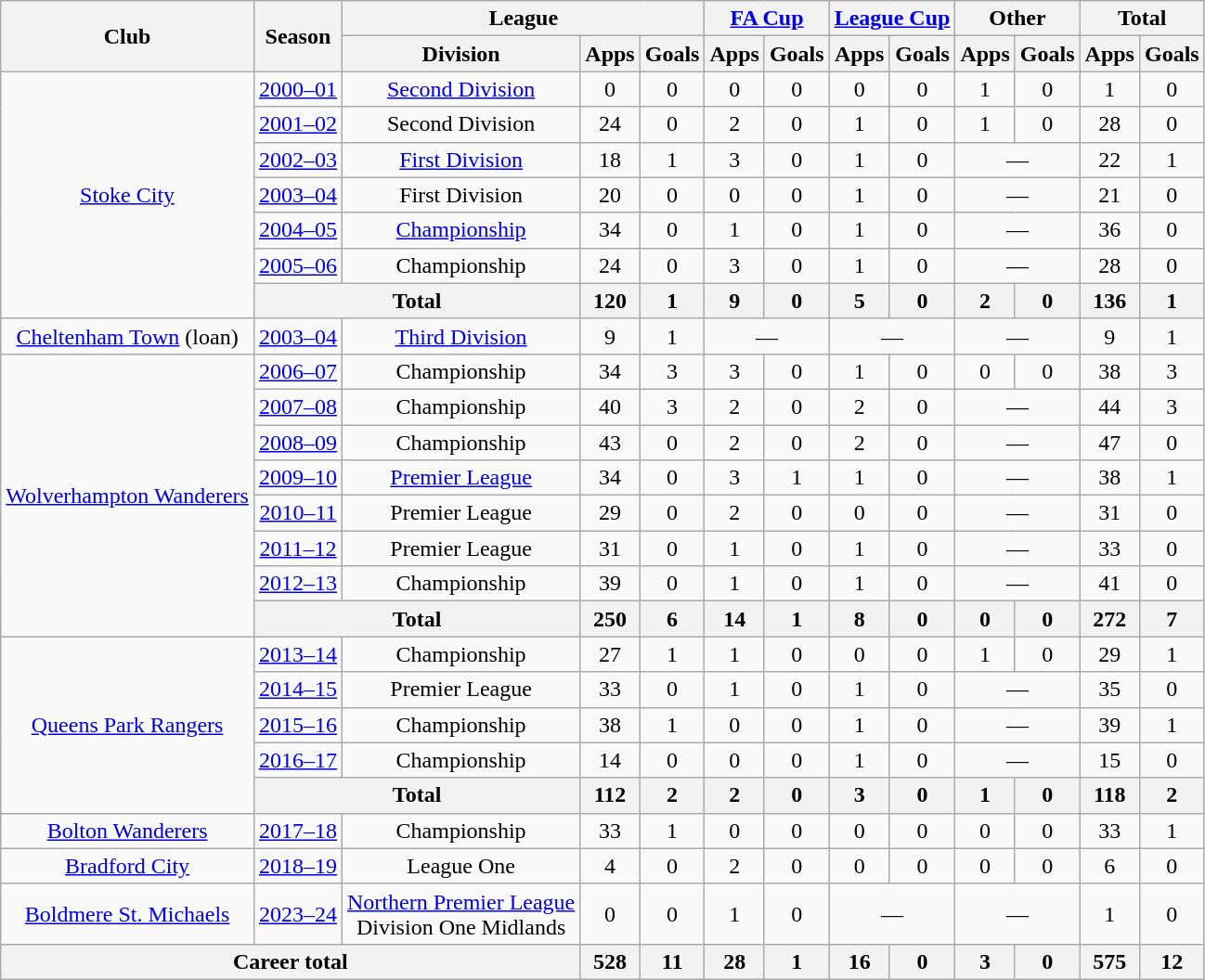<table class=wikitable style="text-align: center;">
<tr>
<th rowspan=2>Club</th>
<th rowspan=2>Season</th>
<th colspan=3>League</th>
<th colspan=2><a href='#'>FA Cup</a></th>
<th colspan=2><a href='#'>League Cup</a></th>
<th colspan=2>Other</th>
<th colspan=2>Total</th>
</tr>
<tr>
<th>Division</th>
<th>Apps</th>
<th>Goals</th>
<th>Apps</th>
<th>Goals</th>
<th>Apps</th>
<th>Goals</th>
<th>Apps</th>
<th>Goals</th>
<th>Apps</th>
<th>Goals</th>
</tr>
<tr>
<td rowspan=7><a href='#'>Stoke City</a></td>
<td><a href='#'>2000–01</a></td>
<td><a href='#'>Second Division</a></td>
<td>0</td>
<td>0</td>
<td>0</td>
<td>0</td>
<td>0</td>
<td>0</td>
<td>1</td>
<td>0</td>
<td>1</td>
<td>0</td>
</tr>
<tr>
<td><a href='#'>2001–02</a></td>
<td>Second Division</td>
<td>24</td>
<td>0</td>
<td>2</td>
<td>0</td>
<td>1</td>
<td>0</td>
<td>1</td>
<td>0</td>
<td>28</td>
<td>0</td>
</tr>
<tr>
<td><a href='#'>2002–03</a></td>
<td><a href='#'>First Division</a></td>
<td>18</td>
<td>1</td>
<td>3</td>
<td>0</td>
<td>1</td>
<td>0</td>
<td colspan=2>—</td>
<td>22</td>
<td>1</td>
</tr>
<tr>
<td><a href='#'>2003–04</a></td>
<td>First Division</td>
<td>20</td>
<td>0</td>
<td>0</td>
<td>0</td>
<td>1</td>
<td>0</td>
<td colspan=2>—</td>
<td>21</td>
<td>0</td>
</tr>
<tr>
<td><a href='#'>2004–05</a></td>
<td><a href='#'>Championship</a></td>
<td>34</td>
<td>0</td>
<td>1</td>
<td>0</td>
<td>1</td>
<td>0</td>
<td colspan=2>—</td>
<td>36</td>
<td>0</td>
</tr>
<tr>
<td><a href='#'>2005–06</a></td>
<td>Championship</td>
<td>24</td>
<td>0</td>
<td>3</td>
<td>0</td>
<td>1</td>
<td>0</td>
<td colspan=2>—</td>
<td>28</td>
<td>0</td>
</tr>
<tr>
<th colspan=2>Total</th>
<th>120</th>
<th>1</th>
<th>9</th>
<th>0</th>
<th>5</th>
<th>0</th>
<th>2</th>
<th>0</th>
<th>136</th>
<th>1</th>
</tr>
<tr>
<td><a href='#'>Cheltenham Town</a> (loan)</td>
<td><a href='#'>2003–04</a></td>
<td><a href='#'>Third Division</a></td>
<td>9</td>
<td>1</td>
<td colspan=2>—</td>
<td colspan=2>—</td>
<td colspan=2>—</td>
<td>9</td>
<td>1</td>
</tr>
<tr>
<td rowspan=8><a href='#'>Wolverhampton Wanderers</a></td>
<td><a href='#'>2006–07</a></td>
<td>Championship</td>
<td>34</td>
<td>3</td>
<td>3</td>
<td>0</td>
<td>1</td>
<td>0</td>
<td>0</td>
<td>0</td>
<td>38</td>
<td>3</td>
</tr>
<tr>
<td><a href='#'>2007–08</a></td>
<td>Championship</td>
<td>40</td>
<td>3</td>
<td>2</td>
<td>0</td>
<td>2</td>
<td>0</td>
<td colspan=2>—</td>
<td>44</td>
<td>3</td>
</tr>
<tr>
<td><a href='#'>2008–09</a></td>
<td>Championship</td>
<td>43</td>
<td>0</td>
<td>2</td>
<td>0</td>
<td>2</td>
<td>0</td>
<td colspan=2>—</td>
<td>47</td>
<td>0</td>
</tr>
<tr>
<td><a href='#'>2009–10</a></td>
<td><a href='#'>Premier League</a></td>
<td>34</td>
<td>0</td>
<td>3</td>
<td>1</td>
<td>1</td>
<td>0</td>
<td colspan=2>—</td>
<td>38</td>
<td>1</td>
</tr>
<tr>
<td><a href='#'>2010–11</a></td>
<td>Premier League</td>
<td>29</td>
<td>0</td>
<td>2</td>
<td>0</td>
<td>0</td>
<td>0</td>
<td colspan=2>—</td>
<td>31</td>
<td>0</td>
</tr>
<tr>
<td><a href='#'>2011–12</a></td>
<td>Premier League</td>
<td>31</td>
<td>0</td>
<td>1</td>
<td>0</td>
<td>1</td>
<td>0</td>
<td colspan=2>—</td>
<td>33</td>
<td>0</td>
</tr>
<tr>
<td><a href='#'>2012–13</a></td>
<td>Championship</td>
<td>39</td>
<td>0</td>
<td>1</td>
<td>0</td>
<td>1</td>
<td>0</td>
<td colspan=2>—</td>
<td>41</td>
<td>0</td>
</tr>
<tr>
<th colspan=2>Total</th>
<th>250</th>
<th>6</th>
<th>14</th>
<th>1</th>
<th>8</th>
<th>0</th>
<th>0</th>
<th>0</th>
<th>272</th>
<th>7</th>
</tr>
<tr>
<td rowspan=5><a href='#'>Queens Park Rangers</a></td>
<td><a href='#'>2013–14</a></td>
<td>Championship</td>
<td>27</td>
<td>1</td>
<td>1</td>
<td>0</td>
<td>0</td>
<td>0</td>
<td>1</td>
<td>0</td>
<td>29</td>
<td>1</td>
</tr>
<tr>
<td><a href='#'>2014–15</a></td>
<td>Premier League</td>
<td>33</td>
<td>0</td>
<td>1</td>
<td>0</td>
<td>1</td>
<td>0</td>
<td colspan=2>—</td>
<td>35</td>
<td>0</td>
</tr>
<tr>
<td><a href='#'>2015–16</a></td>
<td>Championship</td>
<td>38</td>
<td>1</td>
<td>0</td>
<td>0</td>
<td>1</td>
<td>0</td>
<td colspan=2>—</td>
<td>39</td>
<td>1</td>
</tr>
<tr>
<td><a href='#'>2016–17</a></td>
<td>Championship</td>
<td>14</td>
<td>0</td>
<td>0</td>
<td>0</td>
<td>1</td>
<td>0</td>
<td colspan=2>—</td>
<td>15</td>
<td>0</td>
</tr>
<tr>
<th colspan=2>Total</th>
<th>112</th>
<th>2</th>
<th>2</th>
<th>0</th>
<th>3</th>
<th>0</th>
<th>1</th>
<th>0</th>
<th>118</th>
<th>2</th>
</tr>
<tr>
<td><a href='#'>Bolton Wanderers</a></td>
<td><a href='#'>2017–18</a></td>
<td>Championship</td>
<td>33</td>
<td>1</td>
<td>0</td>
<td>0</td>
<td>0</td>
<td>0</td>
<td>0</td>
<td>0</td>
<td>33</td>
<td>1</td>
</tr>
<tr>
<td><a href='#'>Bradford City</a></td>
<td><a href='#'>2018–19</a></td>
<td>League One</td>
<td>4</td>
<td>0</td>
<td>2</td>
<td>0</td>
<td>0</td>
<td>0</td>
<td>0</td>
<td>0</td>
<td>6</td>
<td>0</td>
</tr>
<tr>
<td><a href='#'>Boldmere St. Michaels</a></td>
<td><a href='#'>2023–24</a></td>
<td><a href='#'>Northern Premier League</a><br>Division One Midlands</td>
<td>0</td>
<td>0</td>
<td>1</td>
<td>0</td>
<td colspan=2>—</td>
<td colspan=2>—</td>
<td>1</td>
<td>0</td>
</tr>
<tr>
<th colspan=3>Career total</th>
<th>528</th>
<th>11</th>
<th>28</th>
<th>1</th>
<th>16</th>
<th>0</th>
<th>3</th>
<th>0</th>
<th>575</th>
<th>12</th>
</tr>
</table>
